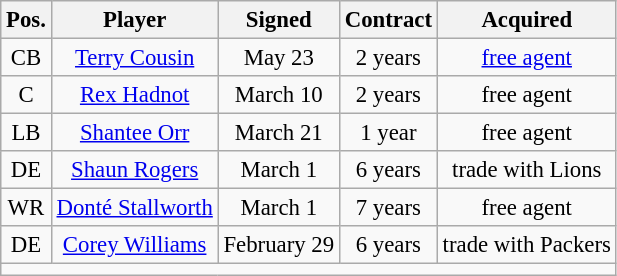<table class="wikitable" style="font-size: 95%; text-align: center;">
<tr>
<th>Pos.</th>
<th>Player</th>
<th>Signed</th>
<th>Contract</th>
<th>Acquired</th>
</tr>
<tr>
<td>CB</td>
<td><a href='#'>Terry Cousin</a></td>
<td>May 23</td>
<td>2 years</td>
<td><a href='#'>free agent</a></td>
</tr>
<tr>
<td>C</td>
<td><a href='#'>Rex Hadnot</a></td>
<td>March 10</td>
<td>2 years</td>
<td>free agent</td>
</tr>
<tr>
<td>LB</td>
<td><a href='#'>Shantee Orr</a></td>
<td>March 21</td>
<td>1 year</td>
<td>free agent</td>
</tr>
<tr>
<td>DE</td>
<td><a href='#'>Shaun Rogers</a></td>
<td>March 1</td>
<td>6 years</td>
<td>trade with Lions</td>
</tr>
<tr>
<td>WR</td>
<td><a href='#'>Donté Stallworth</a></td>
<td>March 1</td>
<td>7 years</td>
<td>free agent</td>
</tr>
<tr>
<td>DE</td>
<td><a href='#'>Corey Williams</a></td>
<td>February 29</td>
<td>6 years</td>
<td>trade with Packers</td>
</tr>
<tr>
<td colspan="6"></td>
</tr>
</table>
